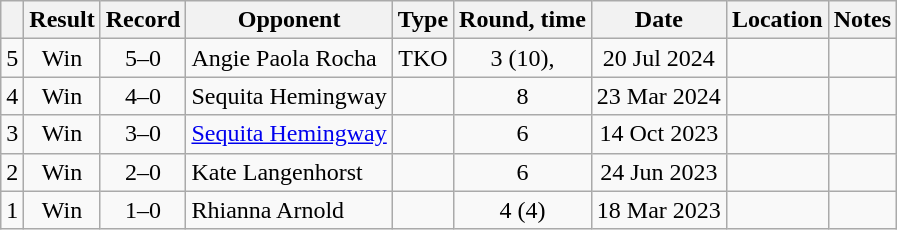<table class=wikitable style=text-align:center>
<tr>
<th></th>
<th>Result</th>
<th>Record</th>
<th>Opponent</th>
<th>Type</th>
<th>Round, time</th>
<th>Date</th>
<th>Location</th>
<th>Notes</th>
</tr>
<tr>
<td>5</td>
<td>Win</td>
<td>5–0</td>
<td align=left>Angie Paola Rocha</td>
<td>TKO</td>
<td>3 (10), </td>
<td>20 Jul 2024</td>
<td align=left></td>
<td align=left></td>
</tr>
<tr>
<td>4</td>
<td>Win</td>
<td>4–0</td>
<td align=left>Sequita Hemingway</td>
<td></td>
<td>8</td>
<td>23 Mar 2024</td>
<td align=left></td>
<td align=left></td>
</tr>
<tr>
<td>3</td>
<td>Win</td>
<td>3–0</td>
<td align=left><a href='#'>Sequita Hemingway</a></td>
<td></td>
<td>6</td>
<td>14 Oct 2023</td>
<td align=left></td>
<td align=left></td>
</tr>
<tr>
<td>2</td>
<td>Win</td>
<td>2–0</td>
<td align=left>Kate Langenhorst</td>
<td></td>
<td>6</td>
<td>24 Jun 2023</td>
<td align=left></td>
<td align=left></td>
</tr>
<tr>
<td>1</td>
<td>Win</td>
<td>1–0</td>
<td align=left>Rhianna Arnold</td>
<td></td>
<td>4 (4)</td>
<td>18 Mar 2023</td>
<td align=left></td>
<td></td>
</tr>
</table>
